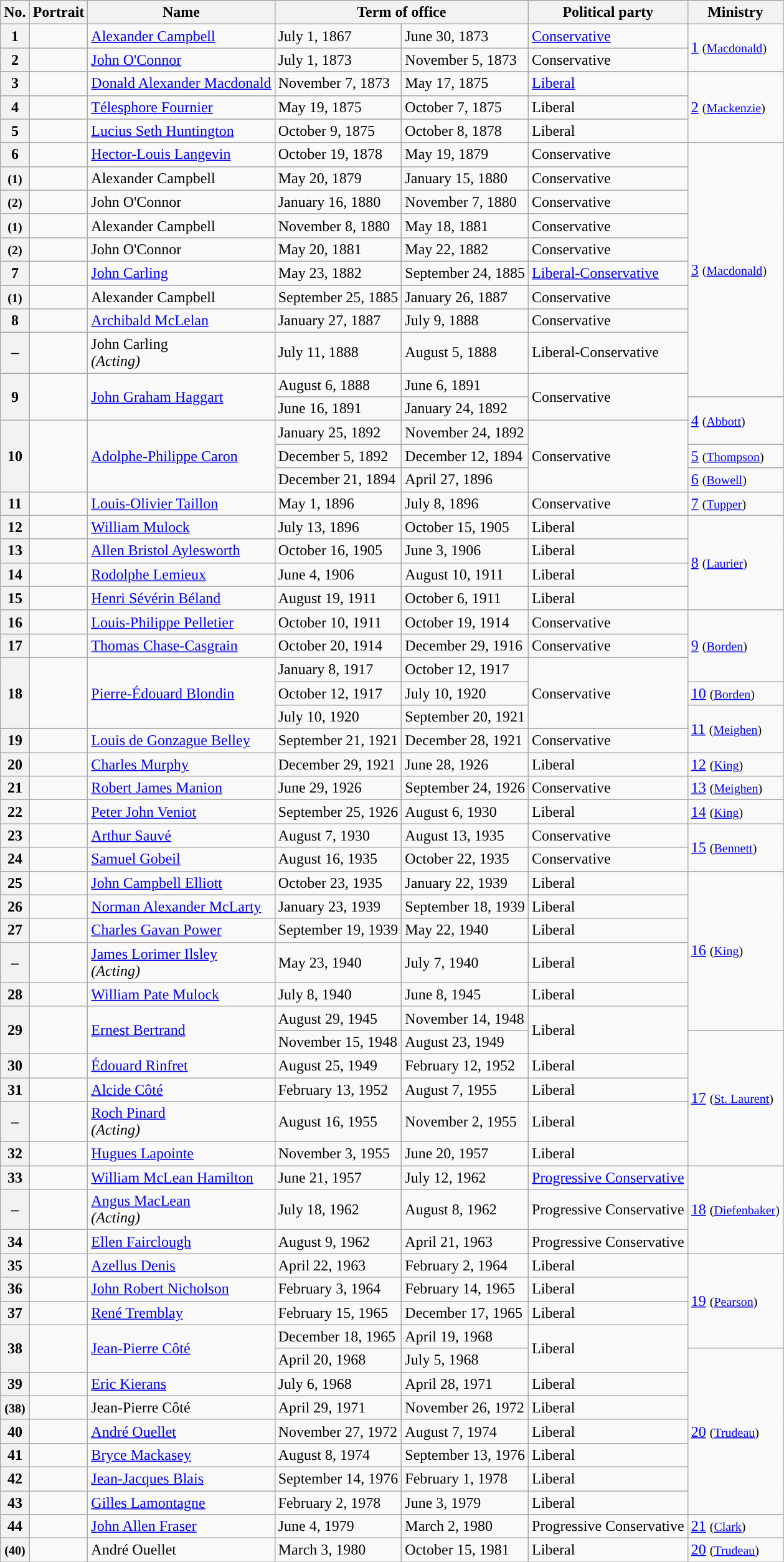<table class="wikitable">
<tr>
<th>No.</th>
<th>Portrait</th>
<th>Name</th>
<th colspan="2">Term of office</th>
<th>Political party</th>
<th>Ministry</th>
</tr>
<tr>
<th style="background:">1</th>
<td></td>
<td><a href='#'>Alexander Campbell</a></td>
<td>July 1, 1867</td>
<td>June 30, 1873</td>
<td><a href='#'>Conservative</a></td>
<td rowspan="2"><a href='#'>1</a> <small>(<a href='#'>Macdonald</a>)</small></td>
</tr>
<tr>
<th style="background:">2</th>
<td></td>
<td><a href='#'>John O'Connor</a></td>
<td>July 1, 1873</td>
<td>November 5, 1873</td>
<td>Conservative</td>
</tr>
<tr>
<th style="background:">3</th>
<td></td>
<td><a href='#'>Donald Alexander Macdonald</a></td>
<td>November 7, 1873</td>
<td>May 17, 1875</td>
<td><a href='#'>Liberal</a></td>
<td rowspan="3"><a href='#'>2</a> <small>(<a href='#'>Mackenzie</a>)</small></td>
</tr>
<tr>
<th style="background:">4</th>
<td></td>
<td><a href='#'>Télesphore Fournier</a></td>
<td>May 19, 1875</td>
<td>October 7, 1875</td>
<td>Liberal</td>
</tr>
<tr>
<th style="background:">5</th>
<td></td>
<td><a href='#'>Lucius Seth Huntington</a></td>
<td>October 9, 1875</td>
<td>October 8, 1878</td>
<td>Liberal</td>
</tr>
<tr>
<th style="background:">6</th>
<td></td>
<td><a href='#'>Hector-Louis Langevin</a></td>
<td>October 19, 1878</td>
<td>May 19, 1879</td>
<td>Conservative</td>
<td rowspan="10"><a href='#'>3</a> <small>(<a href='#'>Macdonald</a>)</small></td>
</tr>
<tr>
<th style="background:"><small>(1)</small></th>
<td></td>
<td>Alexander Campbell</td>
<td>May 20, 1879</td>
<td>January 15, 1880</td>
<td>Conservative</td>
</tr>
<tr>
<th style="background:"><small>(2)</small></th>
<td></td>
<td>John O'Connor</td>
<td>January 16, 1880</td>
<td>November 7, 1880</td>
<td>Conservative</td>
</tr>
<tr>
<th style="background:"><small>(1)</small></th>
<td></td>
<td>Alexander Campbell</td>
<td>November 8, 1880</td>
<td>May 18, 1881</td>
<td>Conservative</td>
</tr>
<tr>
<th style="background:"><small>(2)</small></th>
<td></td>
<td>John O'Connor</td>
<td>May 20, 1881</td>
<td>May 22, 1882</td>
<td>Conservative</td>
</tr>
<tr>
<th style="background:">7</th>
<td></td>
<td><a href='#'>John Carling</a></td>
<td>May 23, 1882</td>
<td>September 24, 1885</td>
<td><a href='#'>Liberal-Conservative</a></td>
</tr>
<tr>
<th style="background:"><small>(1)</small></th>
<td></td>
<td>Alexander Campbell</td>
<td>September 25, 1885</td>
<td>January 26, 1887</td>
<td>Conservative</td>
</tr>
<tr>
<th style="background:">8</th>
<td></td>
<td><a href='#'>Archibald McLelan</a></td>
<td>January 27, 1887</td>
<td>July 9, 1888</td>
<td>Conservative</td>
</tr>
<tr>
<th style="background:">–</th>
<td></td>
<td>John Carling<br><em>(Acting)</em></td>
<td>July 11, 1888</td>
<td>August 5, 1888</td>
<td>Liberal-Conservative</td>
</tr>
<tr>
<th rowspan="2" style="background:">9</th>
<td rowspan="2"></td>
<td rowspan="2"><a href='#'>John Graham Haggart</a></td>
<td>August 6, 1888</td>
<td>June 6, 1891</td>
<td rowspan="2">Conservative</td>
</tr>
<tr>
<td>June 16, 1891</td>
<td>January 24, 1892</td>
<td rowspan="2"><a href='#'>4</a> <small>(<a href='#'>Abbott</a>)</small></td>
</tr>
<tr>
<th rowspan="3" style="background:">10</th>
<td rowspan="3"></td>
<td rowspan="3"><a href='#'>Adolphe-Philippe Caron</a></td>
<td>January 25, 1892</td>
<td>November 24, 1892</td>
<td rowspan="3">Conservative</td>
</tr>
<tr>
<td>December 5, 1892</td>
<td>December 12, 1894</td>
<td><a href='#'>5</a> <small>(<a href='#'>Thompson</a>)</small></td>
</tr>
<tr>
<td>December 21, 1894</td>
<td>April 27, 1896</td>
<td><a href='#'>6</a> <small>(<a href='#'>Bowell</a>)</small></td>
</tr>
<tr>
<th style="background:">11</th>
<td></td>
<td><a href='#'>Louis-Olivier Taillon</a></td>
<td>May 1, 1896</td>
<td>July 8, 1896</td>
<td>Conservative</td>
<td><a href='#'>7</a> <small>(<a href='#'>Tupper</a>)</small></td>
</tr>
<tr>
<th style="background:">12</th>
<td></td>
<td><a href='#'>William Mulock</a></td>
<td>July 13, 1896</td>
<td>October 15, 1905</td>
<td>Liberal</td>
<td rowspan="4"><a href='#'>8</a> <small>(</small><small><a href='#'>Laurier</a>)</small></td>
</tr>
<tr>
<th style="background:">13</th>
<td></td>
<td><a href='#'>Allen Bristol Aylesworth</a></td>
<td>October 16, 1905</td>
<td>June 3, 1906</td>
<td>Liberal</td>
</tr>
<tr>
<th style="background:">14</th>
<td></td>
<td><a href='#'>Rodolphe Lemieux</a></td>
<td>June 4, 1906</td>
<td>August 10, 1911</td>
<td>Liberal</td>
</tr>
<tr>
<th style="background:">15</th>
<td></td>
<td><a href='#'>Henri Sévérin Béland</a></td>
<td>August 19, 1911</td>
<td>October 6, 1911</td>
<td>Liberal</td>
</tr>
<tr>
<th style="background:">16</th>
<td></td>
<td><a href='#'>Louis-Philippe Pelletier</a></td>
<td>October 10, 1911</td>
<td>October 19, 1914</td>
<td>Conservative</td>
<td rowspan="3"><a href='#'>9</a> <small>(</small><small><a href='#'>Borden</a>)</small></td>
</tr>
<tr>
<th style="background:">17</th>
<td></td>
<td><a href='#'>Thomas Chase-Casgrain</a></td>
<td>October 20, 1914</td>
<td>December 29, 1916</td>
<td>Conservative</td>
</tr>
<tr>
<th rowspan="3" style="background:">18</th>
<td rowspan="3"></td>
<td rowspan="3"><a href='#'>Pierre-Édouard Blondin</a></td>
<td>January 8, 1917</td>
<td>October 12, 1917</td>
<td rowspan="3">Conservative</td>
</tr>
<tr>
<td>October 12, 1917</td>
<td>July 10, 1920</td>
<td><a href='#'>10</a> <small>(</small><small><a href='#'>Borden</a>)</small></td>
</tr>
<tr>
<td>July 10, 1920</td>
<td>September 20, 1921</td>
<td rowspan="2"><a href='#'>11</a> <small>(<a href='#'>Meighen</a></small><small>)</small></td>
</tr>
<tr>
<th style="background:">19</th>
<td></td>
<td><a href='#'>Louis de Gonzague Belley</a></td>
<td>September 21, 1921</td>
<td>December 28, 1921</td>
<td>Conservative</td>
</tr>
<tr>
<th style="background:">20</th>
<td></td>
<td><a href='#'>Charles Murphy</a></td>
<td>December 29, 1921</td>
<td>June 28, 1926</td>
<td>Liberal</td>
<td><a href='#'>12</a> <small>(<a href='#'>King</a></small><small>)</small></td>
</tr>
<tr>
<th style="background:">21</th>
<td></td>
<td><a href='#'>Robert James Manion</a></td>
<td>June 29, 1926</td>
<td>September 24, 1926</td>
<td>Conservative</td>
<td><a href='#'>13</a> <small>(<a href='#'>Meighen</a></small><small>)</small></td>
</tr>
<tr>
<th style="background:">22</th>
<td></td>
<td><a href='#'>Peter John Veniot</a></td>
<td>September 25, 1926</td>
<td>August 6, 1930</td>
<td>Liberal</td>
<td><a href='#'>14</a> <small>(<a href='#'>King</a></small><small>)</small></td>
</tr>
<tr>
<th style="background:">23</th>
<td></td>
<td><a href='#'>Arthur Sauvé</a></td>
<td>August 7, 1930</td>
<td>August 13, 1935</td>
<td>Conservative</td>
<td rowspan="2"><a href='#'>15</a> <small>(<a href='#'>Bennett</a></small><small>)</small></td>
</tr>
<tr>
<th style="background:">24</th>
<td></td>
<td><a href='#'>Samuel Gobeil</a></td>
<td>August 16, 1935</td>
<td>October 22, 1935</td>
<td>Conservative</td>
</tr>
<tr>
<th style="background:">25</th>
<td></td>
<td><a href='#'>John Campbell Elliott</a></td>
<td>October 23, 1935</td>
<td>January 22, 1939</td>
<td>Liberal</td>
<td rowspan="6"><a href='#'>16</a> <small>(<a href='#'>King</a></small><small>)</small></td>
</tr>
<tr>
<th style="background:">26</th>
<td></td>
<td><a href='#'>Norman Alexander McLarty</a></td>
<td>January 23, 1939</td>
<td>September 18, 1939</td>
<td>Liberal</td>
</tr>
<tr>
<th style="background:">27</th>
<td></td>
<td><a href='#'>Charles Gavan Power</a></td>
<td>September 19, 1939</td>
<td>May 22, 1940</td>
<td>Liberal</td>
</tr>
<tr>
<th style="background:">–</th>
<td></td>
<td><a href='#'>James Lorimer Ilsley</a><br><em>(Acting)</em></td>
<td>May 23, 1940</td>
<td>July 7, 1940</td>
<td>Liberal</td>
</tr>
<tr>
<th style="background:">28</th>
<td></td>
<td><a href='#'>William Pate Mulock</a></td>
<td>July 8, 1940</td>
<td>June 8, 1945</td>
<td>Liberal</td>
</tr>
<tr>
<th rowspan="2" style="background:">29</th>
<td rowspan="2"></td>
<td rowspan="2"><a href='#'>Ernest Bertrand</a></td>
<td>August 29, 1945</td>
<td>November 14, 1948</td>
<td rowspan="2">Liberal</td>
</tr>
<tr>
<td>November 15, 1948</td>
<td>August 23, 1949</td>
<td rowspan="5"><a href='#'>17</a> <small>(<a href='#'>St. Laurent</a></small><small>)</small></td>
</tr>
<tr>
<th style="background:">30</th>
<td></td>
<td><a href='#'>Édouard Rinfret</a></td>
<td>August 25, 1949</td>
<td>February 12, 1952</td>
<td>Liberal</td>
</tr>
<tr>
<th style="background:">31</th>
<td></td>
<td><a href='#'>Alcide Côté</a></td>
<td>February 13, 1952</td>
<td>August 7, 1955</td>
<td>Liberal</td>
</tr>
<tr>
<th style="background:">–</th>
<td></td>
<td><a href='#'>Roch Pinard</a><br><em>(Acting)</em></td>
<td>August 16, 1955</td>
<td>November 2, 1955</td>
<td>Liberal</td>
</tr>
<tr>
<th style="background:">32</th>
<td></td>
<td><a href='#'>Hugues Lapointe</a></td>
<td>November 3, 1955</td>
<td>June 20, 1957</td>
<td>Liberal</td>
</tr>
<tr>
<th style="background:">33</th>
<td></td>
<td><a href='#'>William McLean Hamilton</a></td>
<td>June 21, 1957</td>
<td>July 12, 1962</td>
<td><a href='#'>Progressive Conservative</a></td>
<td rowspan="3"><a href='#'>18</a> <small>(<a href='#'>Diefenbaker</a></small><small>)</small></td>
</tr>
<tr>
<th style="background:">–</th>
<td></td>
<td><a href='#'>Angus MacLean</a><br><em>(Acting)</em></td>
<td>July 18, 1962</td>
<td>August 8, 1962</td>
<td>Progressive Conservative</td>
</tr>
<tr>
<th style="background:">34</th>
<td></td>
<td><a href='#'>Ellen Fairclough</a></td>
<td>August 9, 1962</td>
<td>April 21, 1963</td>
<td>Progressive Conservative</td>
</tr>
<tr>
<th style="background:">35</th>
<td></td>
<td><a href='#'>Azellus Denis</a></td>
<td>April 22, 1963</td>
<td>February 2, 1964</td>
<td>Liberal</td>
<td rowspan="4"><a href='#'>19</a> <small>(<a href='#'>Pearson</a></small><small>)</small></td>
</tr>
<tr>
<th style="background:">36</th>
<td></td>
<td><a href='#'>John Robert Nicholson</a></td>
<td>February 3, 1964</td>
<td>February 14, 1965</td>
<td>Liberal</td>
</tr>
<tr>
<th style="background:">37</th>
<td></td>
<td><a href='#'>René Tremblay</a></td>
<td>February 15, 1965</td>
<td>December 17, 1965</td>
<td>Liberal</td>
</tr>
<tr>
<th rowspan="2" style="background:">38</th>
<td rowspan="2"></td>
<td rowspan="2"><a href='#'>Jean-Pierre Côté</a></td>
<td>December 18, 1965</td>
<td>April 19, 1968</td>
<td rowspan="2">Liberal</td>
</tr>
<tr>
<td>April 20, 1968</td>
<td>July 5, 1968</td>
<td rowspan="7"><a href='#'>20</a> <small>(<a href='#'>Trudeau</a></small><small>)</small></td>
</tr>
<tr>
<th style="background:">39</th>
<td></td>
<td><a href='#'>Eric Kierans</a></td>
<td>July 6, 1968</td>
<td>April 28, 1971</td>
<td>Liberal</td>
</tr>
<tr>
<th style="background:"><small>(38)</small></th>
<td></td>
<td>Jean-Pierre Côté</td>
<td>April 29, 1971</td>
<td>November 26, 1972</td>
<td>Liberal</td>
</tr>
<tr>
<th style="background:">40</th>
<td></td>
<td><a href='#'>André Ouellet</a></td>
<td>November 27, 1972</td>
<td>August 7, 1974</td>
<td>Liberal</td>
</tr>
<tr>
<th style="background:">41</th>
<td></td>
<td><a href='#'>Bryce Mackasey</a></td>
<td>August 8, 1974</td>
<td>September 13, 1976</td>
<td>Liberal</td>
</tr>
<tr>
<th style="background:">42</th>
<td></td>
<td><a href='#'>Jean-Jacques Blais</a></td>
<td>September 14, 1976</td>
<td>February 1, 1978</td>
<td>Liberal</td>
</tr>
<tr>
<th style="background:">43</th>
<td></td>
<td><a href='#'>Gilles Lamontagne</a></td>
<td>February 2, 1978</td>
<td>June 3, 1979</td>
<td>Liberal</td>
</tr>
<tr>
<th style="background:">44</th>
<td></td>
<td><a href='#'>John Allen Fraser</a></td>
<td>June 4, 1979</td>
<td>March 2, 1980</td>
<td>Progressive Conservative</td>
<td><a href='#'>21</a> <small>(<a href='#'>Clark</a></small><small>)</small></td>
</tr>
<tr>
<th style="background:"><small>(40)</small></th>
<td></td>
<td>André Ouellet</td>
<td>March 3, 1980</td>
<td>October 15, 1981</td>
<td>Liberal</td>
<td><a href='#'>20</a> <small>(<a href='#'>Trudeau</a></small><small>)</small></td>
</tr>
</table>
